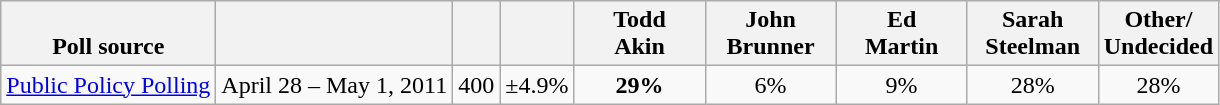<table class="wikitable" style="text-align:center">
<tr valign= bottom>
<th>Poll source</th>
<th></th>
<th></th>
<th></th>
<th style="width:80px;">Todd<br>Akin</th>
<th style="width:80px;">John<br>Brunner</th>
<th style="width:80px;">Ed<br>Martin</th>
<th style="width:80px;">Sarah<br>Steelman</th>
<th>Other/<br>Undecided</th>
</tr>
<tr>
<td align=left><a href='#'>Public Policy Polling</a></td>
<td>April 28 – May 1, 2011</td>
<td>400</td>
<td>±4.9%</td>
<td><strong>29%</strong></td>
<td>6%</td>
<td>9%</td>
<td>28%</td>
<td>28%</td>
</tr>
</table>
